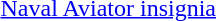<table>
<tr>
<td></td>
<td><a href='#'>Naval Aviator insignia</a></td>
</tr>
</table>
